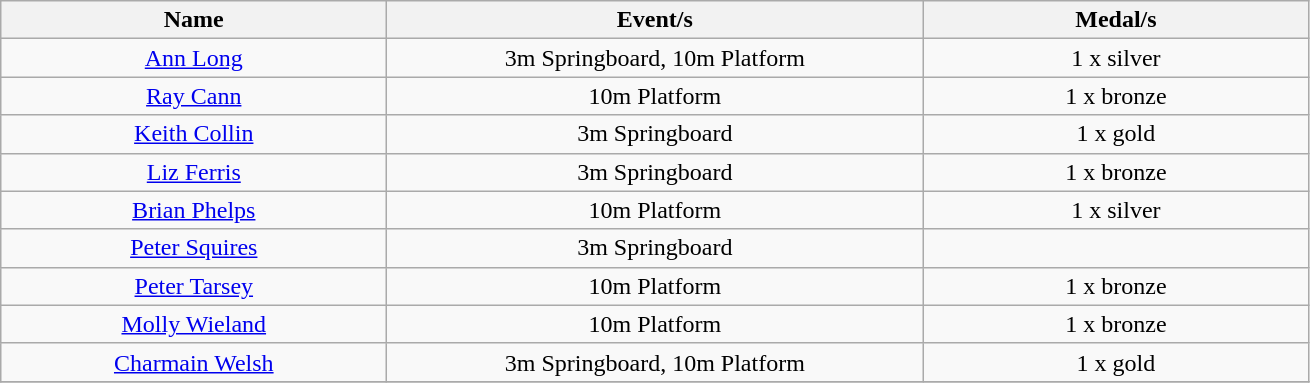<table class="wikitable" style="text-align: center">
<tr>
<th width=250>Name</th>
<th width=350>Event/s</th>
<th width=250>Medal/s</th>
</tr>
<tr>
<td><a href='#'>Ann Long</a></td>
<td>3m Springboard, 10m Platform</td>
<td>1 x silver</td>
</tr>
<tr>
<td><a href='#'>Ray Cann</a></td>
<td>10m Platform</td>
<td>1 x bronze</td>
</tr>
<tr>
<td><a href='#'>Keith Collin</a></td>
<td>3m Springboard</td>
<td>1 x gold</td>
</tr>
<tr>
<td><a href='#'>Liz Ferris</a></td>
<td>3m Springboard</td>
<td>1 x bronze</td>
</tr>
<tr>
<td><a href='#'>Brian Phelps</a></td>
<td>10m Platform</td>
<td>1 x silver</td>
</tr>
<tr>
<td><a href='#'>Peter Squires</a></td>
<td>3m Springboard</td>
<td></td>
</tr>
<tr>
<td><a href='#'>Peter Tarsey</a></td>
<td>10m Platform</td>
<td>1 x bronze</td>
</tr>
<tr>
<td><a href='#'>Molly Wieland</a></td>
<td>10m Platform</td>
<td>1 x bronze</td>
</tr>
<tr>
<td><a href='#'>Charmain Welsh</a></td>
<td>3m Springboard, 10m Platform</td>
<td>1 x gold</td>
</tr>
<tr>
</tr>
</table>
